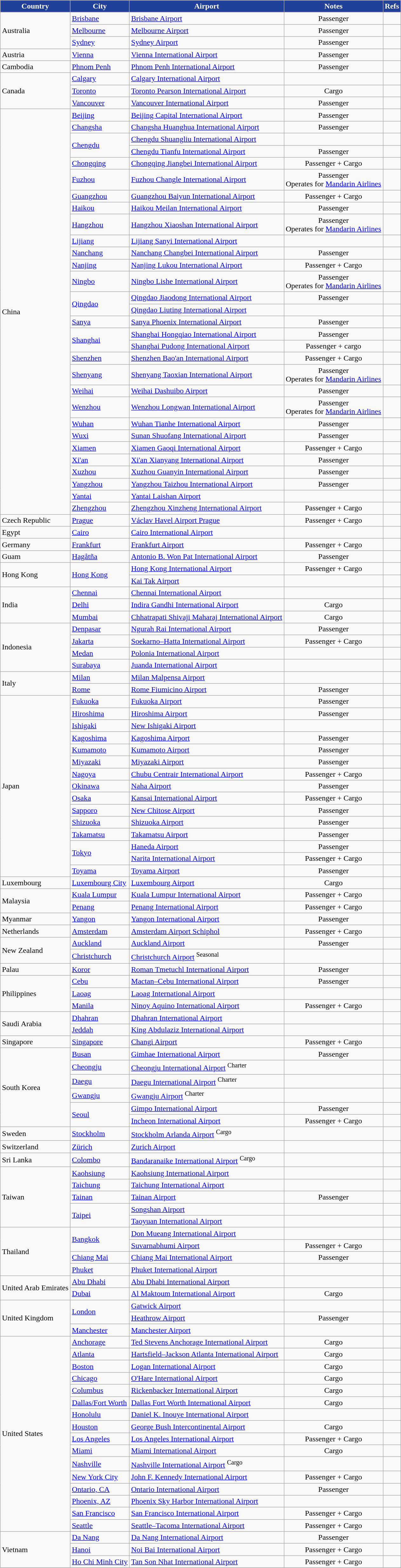<table class="wikitable sortable">
<tr>
<th style="background:#21409A; color:white;">Country</th>
<th style="background:#21409A; color:white;">City</th>
<th style="background:#21409A; color:white;">Airport</th>
<th style="background:#21409A; color:white;">Notes</th>
<th style="background:#21409A; color:white;" class="unsortable">Refs</th>
</tr>
<tr>
<td rowspan="3">Australia</td>
<td><a href='#'>Brisbane</a></td>
<td><a href='#'>Brisbane Airport</a></td>
<td align=center>Passenger</td>
<td align=center></td>
</tr>
<tr>
<td><a href='#'>Melbourne</a></td>
<td><a href='#'>Melbourne Airport</a></td>
<td align=center>Passenger</td>
<td align=center></td>
</tr>
<tr>
<td><a href='#'>Sydney</a></td>
<td><a href='#'>Sydney Airport</a></td>
<td align=center>Passenger</td>
<td align=center></td>
</tr>
<tr>
<td>Austria</td>
<td><a href='#'>Vienna</a></td>
<td><a href='#'>Vienna International Airport</a></td>
<td align=center>Passenger</td>
<td align=center></td>
</tr>
<tr>
<td>Cambodia</td>
<td><a href='#'>Phnom Penh</a></td>
<td><a href='#'>Phnom Penh International Airport</a></td>
<td align=center>Passenger</td>
<td align=center></td>
</tr>
<tr>
<td rowspan="3">Canada</td>
<td><a href='#'>Calgary</a></td>
<td><a href='#'>Calgary International Airport</a></td>
<td></td>
<td align=center></td>
</tr>
<tr>
<td><a href='#'>Toronto</a></td>
<td><a href='#'>Toronto Pearson International Airport</a></td>
<td align=center>Cargo</td>
<td align=center></td>
</tr>
<tr>
<td><a href='#'>Vancouver</a></td>
<td><a href='#'>Vancouver International Airport</a></td>
<td align=center>Passenger</td>
<td align=center></td>
</tr>
<tr>
<td rowspan="30">China</td>
<td><a href='#'>Beijing</a></td>
<td><a href='#'>Beijing Capital International Airport</a></td>
<td align=center>Passenger</td>
<td align=center></td>
</tr>
<tr>
<td><a href='#'>Changsha</a></td>
<td><a href='#'>Changsha Huanghua International Airport</a></td>
<td align=center>Passenger</td>
<td align=center></td>
</tr>
<tr>
<td rowspan="2"><a href='#'>Chengdu</a></td>
<td><a href='#'>Chengdu Shuangliu International Airport</a></td>
<td></td>
<td align=center></td>
</tr>
<tr>
<td><a href='#'>Chengdu Tianfu International Airport</a></td>
<td align=center>Passenger</td>
<td align=center></td>
</tr>
<tr>
<td><a href='#'>Chongqing</a></td>
<td><a href='#'>Chongqing Jiangbei International Airport</a></td>
<td align=center>Passenger + Cargo</td>
<td align=center></td>
</tr>
<tr>
<td><a href='#'>Fuzhou</a></td>
<td><a href='#'>Fuzhou Changle International Airport</a></td>
<td align=center>Passenger<br>Operates for <a href='#'>Mandarin Airlines</a></td>
<td align=center></td>
</tr>
<tr>
<td><a href='#'>Guangzhou</a></td>
<td><a href='#'>Guangzhou Baiyun International Airport</a></td>
<td align=center>Passenger + Cargo</td>
<td align=center></td>
</tr>
<tr>
<td><a href='#'>Haikou</a></td>
<td><a href='#'>Haikou Meilan International Airport</a></td>
<td align=center>Passenger</td>
<td align=center></td>
</tr>
<tr>
<td><a href='#'>Hangzhou</a></td>
<td><a href='#'>Hangzhou Xiaoshan International Airport</a></td>
<td align=center>Passenger<br>Operates for <a href='#'>Mandarin Airlines</a></td>
<td align=center></td>
</tr>
<tr>
<td><a href='#'>Lijiang</a></td>
<td><a href='#'>Lijiang Sanyi International Airport</a></td>
<td></td>
<td align=center></td>
</tr>
<tr>
<td><a href='#'>Nanchang</a></td>
<td><a href='#'>Nanchang Changbei International Airport</a></td>
<td align=center>Passenger</td>
<td align=center></td>
</tr>
<tr>
<td><a href='#'>Nanjing</a></td>
<td><a href='#'>Nanjing Lukou International Airport</a></td>
<td align=center>Passenger + Cargo</td>
<td align=center></td>
</tr>
<tr>
<td><a href='#'>Ningbo</a></td>
<td><a href='#'>Ningbo Lishe International Airport</a></td>
<td align=center>Passenger<br>Operates for <a href='#'>Mandarin Airlines</a></td>
<td align=center></td>
</tr>
<tr>
<td rowspan="2"><a href='#'>Qingdao</a></td>
<td><a href='#'>Qingdao Jiaodong International Airport</a></td>
<td align=center>Passenger</td>
<td align=center></td>
</tr>
<tr>
<td><a href='#'>Qingdao Liuting International Airport</a></td>
<td></td>
<td align=center></td>
</tr>
<tr>
<td><a href='#'>Sanya</a></td>
<td><a href='#'>Sanya Phoenix International Airport</a></td>
<td align=center>Passenger</td>
<td align=center></td>
</tr>
<tr>
<td rowspan="2"><a href='#'>Shanghai</a></td>
<td><a href='#'>Shanghai Hongqiao International Airport</a></td>
<td align=center>Passenger</td>
<td align=center></td>
</tr>
<tr>
<td><a href='#'>Shanghai Pudong International Airport</a></td>
<td align=center>Passenger + cargo</td>
<td align=center></td>
</tr>
<tr>
<td><a href='#'>Shenzhen</a></td>
<td><a href='#'>Shenzhen Bao'an International Airport</a></td>
<td align=center>Passenger + Cargo</td>
<td align=center></td>
</tr>
<tr>
<td><a href='#'>Shenyang</a></td>
<td><a href='#'>Shenyang Taoxian International Airport</a></td>
<td align=center>Passenger<br>Operates for <a href='#'>Mandarin Airlines</a></td>
<td align=center></td>
</tr>
<tr>
<td><a href='#'>Weihai</a></td>
<td><a href='#'>Weihai Dashuibo Airport</a></td>
<td align=center>Passenger</td>
<td align=center></td>
</tr>
<tr>
<td><a href='#'>Wenzhou</a></td>
<td><a href='#'>Wenzhou Longwan International Airport</a></td>
<td align=center>Passenger<br>Operates for <a href='#'>Mandarin Airlines</a></td>
<td align=center></td>
</tr>
<tr>
<td><a href='#'>Wuhan</a></td>
<td><a href='#'>Wuhan Tianhe International Airport</a></td>
<td align=center>Passenger</td>
<td align=center></td>
</tr>
<tr>
<td><a href='#'>Wuxi</a></td>
<td><a href='#'>Sunan Shuofang International Airport</a></td>
<td align=center>Passenger</td>
<td align=center></td>
</tr>
<tr>
<td><a href='#'>Xiamen</a></td>
<td><a href='#'>Xiamen Gaoqi International Airport</a></td>
<td align=center>Passenger + Cargo</td>
<td align=center></td>
</tr>
<tr>
<td><a href='#'>Xi'an</a></td>
<td><a href='#'>Xi'an Xianyang International Airport</a></td>
<td align=center>Passenger</td>
<td align=center></td>
</tr>
<tr>
<td><a href='#'>Xuzhou</a></td>
<td><a href='#'>Xuzhou Guanyin International Airport</a></td>
<td align=center>Passenger</td>
<td align=center></td>
</tr>
<tr>
<td><a href='#'>Yangzhou</a></td>
<td><a href='#'>Yangzhou Taizhou International Airport</a></td>
<td align=center>Passenger</td>
<td align=center></td>
</tr>
<tr>
<td><a href='#'>Yantai</a></td>
<td><a href='#'>Yantai Laishan Airport</a></td>
<td></td>
<td align=center></td>
</tr>
<tr>
<td><a href='#'>Zhengzhou</a></td>
<td><a href='#'>Zhengzhou Xinzheng International Airport</a></td>
<td align=center>Passenger + Cargo</td>
<td align=center></td>
</tr>
<tr>
<td>Czech Republic</td>
<td><a href='#'>Prague</a></td>
<td><a href='#'>Václav Havel Airport Prague</a></td>
<td align=center>Passenger + Cargo</td>
<td align=center></td>
</tr>
<tr>
<td>Egypt</td>
<td><a href='#'>Cairo</a></td>
<td><a href='#'>Cairo International Airport</a></td>
<td></td>
<td align=center></td>
</tr>
<tr>
<td>Germany</td>
<td><a href='#'>Frankfurt</a></td>
<td><a href='#'>Frankfurt Airport</a></td>
<td align=center>Passenger + Cargo</td>
<td align=center></td>
</tr>
<tr>
<td>Guam</td>
<td><a href='#'>Hagåtña</a></td>
<td><a href='#'>Antonio B. Won Pat International Airport</a></td>
<td align=center>Passenger</td>
<td align=center></td>
</tr>
<tr>
<td rowspan="2">Hong Kong</td>
<td rowspan="2"><a href='#'>Hong Kong</a></td>
<td><a href='#'>Hong Kong International Airport</a></td>
<td align=center>Passenger + Cargo</td>
<td align=center></td>
</tr>
<tr>
<td><a href='#'>Kai Tak Airport</a></td>
<td></td>
<td align=center></td>
</tr>
<tr>
<td rowspan="3">India</td>
<td><a href='#'>Chennai</a></td>
<td><a href='#'>Chennai International Airport</a></td>
<td></td>
<td align=center></td>
</tr>
<tr>
<td><a href='#'>Delhi</a></td>
<td><a href='#'>Indira Gandhi International Airport</a></td>
<td align=center>Cargo</td>
<td align=center></td>
</tr>
<tr>
<td><a href='#'>Mumbai</a></td>
<td><a href='#'>Chhatrapati Shivaji Maharaj International Airport</a></td>
<td align=center>Cargo</td>
<td align=center></td>
</tr>
<tr>
<td rowspan="4">Indonesia</td>
<td><a href='#'>Denpasar</a></td>
<td><a href='#'>Ngurah Rai International Airport</a></td>
<td align=center>Passenger</td>
<td align=center></td>
</tr>
<tr>
<td><a href='#'>Jakarta</a></td>
<td><a href='#'>Soekarno–Hatta International Airport</a></td>
<td align=center>Passenger + Cargo</td>
<td align=center></td>
</tr>
<tr>
<td><a href='#'>Medan</a></td>
<td><a href='#'>Polonia International Airport</a></td>
<td></td>
<td align=center></td>
</tr>
<tr>
<td><a href='#'>Surabaya</a></td>
<td><a href='#'>Juanda International Airport</a></td>
<td></td>
<td align=center></td>
</tr>
<tr>
<td rowspan="2">Italy</td>
<td><a href='#'>Milan</a></td>
<td><a href='#'>Milan Malpensa Airport</a></td>
<td></td>
<td align=center></td>
</tr>
<tr>
<td><a href='#'>Rome</a></td>
<td><a href='#'>Rome Fiumicino Airport</a></td>
<td align=center>Passenger</td>
<td align=center></td>
</tr>
<tr>
<td rowspan="15">Japan</td>
<td><a href='#'>Fukuoka</a></td>
<td><a href='#'>Fukuoka Airport</a></td>
<td align=center>Passenger</td>
<td align=center></td>
</tr>
<tr>
<td><a href='#'>Hiroshima</a></td>
<td><a href='#'>Hiroshima Airport</a></td>
<td align=center>Passenger</td>
<td align=center></td>
</tr>
<tr>
<td><a href='#'>Ishigaki</a></td>
<td><a href='#'>New Ishigaki Airport</a></td>
<td></td>
<td align=center></td>
</tr>
<tr>
<td><a href='#'>Kagoshima</a></td>
<td><a href='#'>Kagoshima Airport</a></td>
<td align=center>Passenger</td>
<td align=center></td>
</tr>
<tr>
<td><a href='#'>Kumamoto</a></td>
<td><a href='#'>Kumamoto Airport</a></td>
<td align=center>Passenger</td>
<td align=center></td>
</tr>
<tr>
<td><a href='#'>Miyazaki</a></td>
<td><a href='#'>Miyazaki Airport</a></td>
<td align=center>Passenger</td>
<td align=center></td>
</tr>
<tr>
<td><a href='#'>Nagoya</a></td>
<td><a href='#'>Chubu Centrair International Airport</a></td>
<td align=center>Passenger + Cargo</td>
<td align=center></td>
</tr>
<tr>
<td><a href='#'>Okinawa</a></td>
<td><a href='#'>Naha Airport</a></td>
<td align=center>Passenger</td>
<td align=center></td>
</tr>
<tr>
<td><a href='#'>Osaka</a></td>
<td><a href='#'>Kansai International Airport</a></td>
<td align=center>Passenger + Cargo</td>
<td align=center></td>
</tr>
<tr>
<td><a href='#'>Sapporo</a></td>
<td><a href='#'>New Chitose Airport</a></td>
<td align=center>Passenger</td>
<td align=center></td>
</tr>
<tr>
<td><a href='#'>Shizuoka</a></td>
<td><a href='#'>Shizuoka Airport</a></td>
<td align=center>Passenger</td>
<td align=center></td>
</tr>
<tr>
<td><a href='#'>Takamatsu</a></td>
<td><a href='#'>Takamatsu Airport</a></td>
<td align=center>Passenger</td>
<td align=center></td>
</tr>
<tr>
<td rowspan="2"><a href='#'>Tokyo</a></td>
<td><a href='#'>Haneda Airport</a></td>
<td align=center>Passenger</td>
<td align=center></td>
</tr>
<tr>
<td><a href='#'>Narita International Airport</a></td>
<td align=center>Passenger + Cargo</td>
<td align=center></td>
</tr>
<tr>
<td><a href='#'>Toyama</a></td>
<td><a href='#'>Toyama Airport</a></td>
<td align=center>Passenger</td>
<td align=center></td>
</tr>
<tr>
<td>Luxembourg</td>
<td><a href='#'>Luxembourg City</a></td>
<td><a href='#'>Luxembourg Airport</a></td>
<td align=center>Cargo</td>
<td align=center></td>
</tr>
<tr>
<td rowspan="2">Malaysia</td>
<td><a href='#'>Kuala Lumpur</a></td>
<td><a href='#'>Kuala Lumpur International Airport</a></td>
<td align=center>Passenger + Cargo</td>
<td align=center></td>
</tr>
<tr>
<td><a href='#'>Penang</a></td>
<td><a href='#'>Penang International Airport</a></td>
<td align=center>Passenger + Cargo</td>
<td align=center></td>
</tr>
<tr>
<td>Myanmar</td>
<td><a href='#'>Yangon</a></td>
<td><a href='#'>Yangon International Airport</a></td>
<td align=center>Passenger</td>
<td align=center></td>
</tr>
<tr>
<td>Netherlands</td>
<td><a href='#'>Amsterdam</a></td>
<td><a href='#'>Amsterdam Airport Schiphol</a></td>
<td align=center>Passenger + Cargo</td>
<td align=center></td>
</tr>
<tr>
<td rowspan="2">New Zealand</td>
<td><a href='#'>Auckland</a></td>
<td><a href='#'>Auckland Airport</a></td>
<td align=center>Passenger</td>
<td align=center></td>
</tr>
<tr>
<td><a href='#'>Christchurch</a></td>
<td><a href='#'>Christchurch Airport</a> <sup>Seasonal</sup></td>
<td></td>
<td align=center></td>
</tr>
<tr>
<td>Palau</td>
<td><a href='#'>Koror</a></td>
<td><a href='#'>Roman Tmetuchl International Airport</a></td>
<td align=center>Passenger</td>
<td align=center></td>
</tr>
<tr>
<td rowspan="3">Philippines</td>
<td><a href='#'>Cebu</a></td>
<td><a href='#'>Mactan–Cebu International Airport</a></td>
<td align=center>Passenger</td>
<td align=center></td>
</tr>
<tr>
<td><a href='#'>Laoag</a></td>
<td><a href='#'>Laoag International Airport</a></td>
<td></td>
<td align=center></td>
</tr>
<tr>
<td><a href='#'>Manila</a></td>
<td><a href='#'>Ninoy Aquino International Airport</a></td>
<td align=center>Passenger + Cargo</td>
<td align=center></td>
</tr>
<tr>
<td rowspan="2">Saudi Arabia</td>
<td><a href='#'>Dhahran</a></td>
<td><a href='#'>Dhahran International Airport</a></td>
<td></td>
<td align=center></td>
</tr>
<tr>
<td><a href='#'>Jeddah</a></td>
<td><a href='#'>King Abdulaziz International Airport</a></td>
<td></td>
<td align=center></td>
</tr>
<tr>
<td>Singapore</td>
<td><a href='#'>Singapore</a></td>
<td><a href='#'>Changi Airport</a></td>
<td align=center>Passenger + Cargo</td>
<td align=center></td>
</tr>
<tr>
<td rowspan="6">South Korea</td>
<td><a href='#'>Busan</a></td>
<td><a href='#'>Gimhae International Airport</a></td>
<td align=center>Passenger</td>
<td align=center></td>
</tr>
<tr>
<td><a href='#'>Cheongju</a></td>
<td><a href='#'>Cheongju International Airport</a> <sup>Charter</sup></td>
<td></td>
<td align=center></td>
</tr>
<tr>
<td><a href='#'>Daegu</a></td>
<td><a href='#'>Daegu International Airport</a> <sup>Charter</sup></td>
<td></td>
<td align=center></td>
</tr>
<tr>
<td><a href='#'>Gwangju</a></td>
<td><a href='#'>Gwangju Airport</a> <sup>Charter</sup></td>
<td></td>
<td align=center></td>
</tr>
<tr>
<td rowspan="2"><a href='#'>Seoul</a></td>
<td><a href='#'>Gimpo International Airport</a></td>
<td align=center>Passenger</td>
<td align=center></td>
</tr>
<tr>
<td><a href='#'>Incheon International Airport</a></td>
<td align=center>Passenger + Cargo</td>
<td align=center></td>
</tr>
<tr>
<td>Sweden</td>
<td><a href='#'>Stockholm</a></td>
<td><a href='#'>Stockholm Arlanda Airport</a> <sup>Cargo</sup></td>
<td></td>
<td align=center></td>
</tr>
<tr>
<td>Switzerland</td>
<td><a href='#'>Zürich</a></td>
<td><a href='#'>Zurich Airport</a></td>
<td></td>
<td align=center></td>
</tr>
<tr>
<td>Sri Lanka</td>
<td><a href='#'>Colombo</a></td>
<td><a href='#'>Bandaranaike International Airport</a> <sup>Cargo</sup></td>
<td></td>
<td align=center></td>
</tr>
<tr>
<td rowspan="5">Taiwan</td>
<td><a href='#'>Kaohsiung</a></td>
<td><a href='#'>Kaohsiung International Airport</a></td>
<td></td>
<td align=center></td>
</tr>
<tr>
<td><a href='#'>Taichung</a></td>
<td><a href='#'>Taichung International Airport</a></td>
<td></td>
<td align=center></td>
</tr>
<tr>
<td><a href='#'>Tainan</a></td>
<td><a href='#'>Tainan Airport</a></td>
<td align=center>Passenger</td>
<td align=center></td>
</tr>
<tr>
<td rowspan="2"><a href='#'>Taipei</a></td>
<td><a href='#'>Songshan Airport</a></td>
<td></td>
<td align=center></td>
</tr>
<tr>
<td><a href='#'>Taoyuan International Airport</a></td>
<td></td>
<td align=center></td>
</tr>
<tr>
<td rowspan="4">Thailand</td>
<td rowspan="2"><a href='#'>Bangkok</a></td>
<td><a href='#'>Don Mueang International Airport</a></td>
<td></td>
<td align=center></td>
</tr>
<tr>
<td><a href='#'>Suvarnabhumi Airport</a></td>
<td align=center>Passenger + Cargo</td>
<td align=center></td>
</tr>
<tr>
<td><a href='#'>Chiang Mai</a></td>
<td><a href='#'>Chiang Mai International Airport</a></td>
<td align=center>Passenger</td>
<td align=center></td>
</tr>
<tr>
<td><a href='#'>Phuket</a></td>
<td><a href='#'>Phuket International Airport</a></td>
<td></td>
<td align=center></td>
</tr>
<tr>
<td rowspan="2">United Arab Emirates</td>
<td><a href='#'>Abu Dhabi</a></td>
<td><a href='#'>Abu Dhabi International Airport</a></td>
<td></td>
<td align=center></td>
</tr>
<tr>
<td><a href='#'>Dubai</a></td>
<td><a href='#'>Al Maktoum International Airport</a></td>
<td align=center>Cargo</td>
<td align=center></td>
</tr>
<tr>
<td rowspan="3">United Kingdom</td>
<td rowspan="2"><a href='#'>London</a></td>
<td><a href='#'>Gatwick Airport</a></td>
<td></td>
<td align=center></td>
</tr>
<tr>
<td><a href='#'>Heathrow Airport</a></td>
<td align=center>Passenger</td>
<td align=center></td>
</tr>
<tr>
<td><a href='#'>Manchester</a></td>
<td><a href='#'>Manchester Airport</a></td>
<td></td>
<td align=center></td>
</tr>
<tr>
<td rowspan="16">United States</td>
<td><a href='#'>Anchorage</a></td>
<td><a href='#'>Ted Stevens Anchorage International Airport</a></td>
<td align=center>Cargo</td>
<td align=center></td>
</tr>
<tr>
<td><a href='#'>Atlanta</a></td>
<td><a href='#'>Hartsfield–Jackson Atlanta International Airport</a></td>
<td align=center>Cargo</td>
<td align=center></td>
</tr>
<tr>
<td><a href='#'>Boston</a></td>
<td><a href='#'>Logan International Airport</a></td>
<td align=center>Cargo</td>
<td align=center></td>
</tr>
<tr>
<td><a href='#'>Chicago</a></td>
<td><a href='#'>O'Hare International Airport</a></td>
<td align=center>Cargo</td>
<td align=center></td>
</tr>
<tr>
<td><a href='#'>Columbus</a></td>
<td><a href='#'>Rickenbacker International Airport</a></td>
<td align=center>Cargo</td>
<td align=center></td>
</tr>
<tr>
<td><a href='#'>Dallas/Fort Worth</a></td>
<td><a href='#'>Dallas Fort Worth International Airport</a></td>
<td align=center>Cargo</td>
<td align=center></td>
</tr>
<tr>
<td><a href='#'>Honolulu</a></td>
<td><a href='#'>Daniel K. Inouye International Airport</a></td>
<td></td>
<td align=center></td>
</tr>
<tr>
<td><a href='#'>Houston</a></td>
<td><a href='#'>George Bush Intercontinental Airport</a></td>
<td align=center>Cargo</td>
<td align=center></td>
</tr>
<tr>
<td><a href='#'>Los Angeles</a></td>
<td><a href='#'>Los Angeles International Airport</a></td>
<td align=center>Passenger + Cargo</td>
<td align=center></td>
</tr>
<tr>
<td><a href='#'>Miami</a></td>
<td><a href='#'>Miami International Airport</a></td>
<td align=center>Cargo</td>
<td align=center></td>
</tr>
<tr>
<td><a href='#'>Nashville</a></td>
<td><a href='#'>Nashville International Airport</a> <sup>Cargo</sup></td>
<td></td>
<td align=center></td>
</tr>
<tr>
<td><a href='#'>New York City</a></td>
<td><a href='#'>John F. Kennedy International Airport</a></td>
<td align=center>Passenger + Cargo</td>
<td align=center></td>
</tr>
<tr>
<td><a href='#'>Ontario, CA</a></td>
<td><a href='#'>Ontario International Airport</a></td>
<td align=center>Passenger</td>
<td align=center></td>
</tr>
<tr>
<td><a href='#'>Phoenix, AZ</a></td>
<td><a href='#'>Phoenix Sky Harbor International Airport</a></td>
<td></td>
<td align=center></td>
</tr>
<tr>
<td><a href='#'>San Francisco</a></td>
<td><a href='#'>San Francisco International Airport</a></td>
<td align=center>Passenger + Cargo</td>
<td align=center></td>
</tr>
<tr>
<td><a href='#'>Seattle</a></td>
<td><a href='#'>Seattle–Tacoma International Airport</a></td>
<td align=center>Passenger + Cargo</td>
<td align=center></td>
</tr>
<tr>
<td rowspan="3">Vietnam</td>
<td><a href='#'>Da Nang</a></td>
<td><a href='#'>Da Nang International Airport</a></td>
<td align=center>Passenger</td>
<td align=center></td>
</tr>
<tr>
<td><a href='#'>Hanoi</a></td>
<td><a href='#'>Noi Bai International Airport</a></td>
<td align=center>Passenger + Cargo</td>
<td align=center></td>
</tr>
<tr>
<td><a href='#'>Ho Chi Minh City</a></td>
<td><a href='#'>Tan Son Nhat International Airport</a></td>
<td align=center>Passenger + Cargo</td>
<td align=center></td>
</tr>
<tr>
</tr>
</table>
